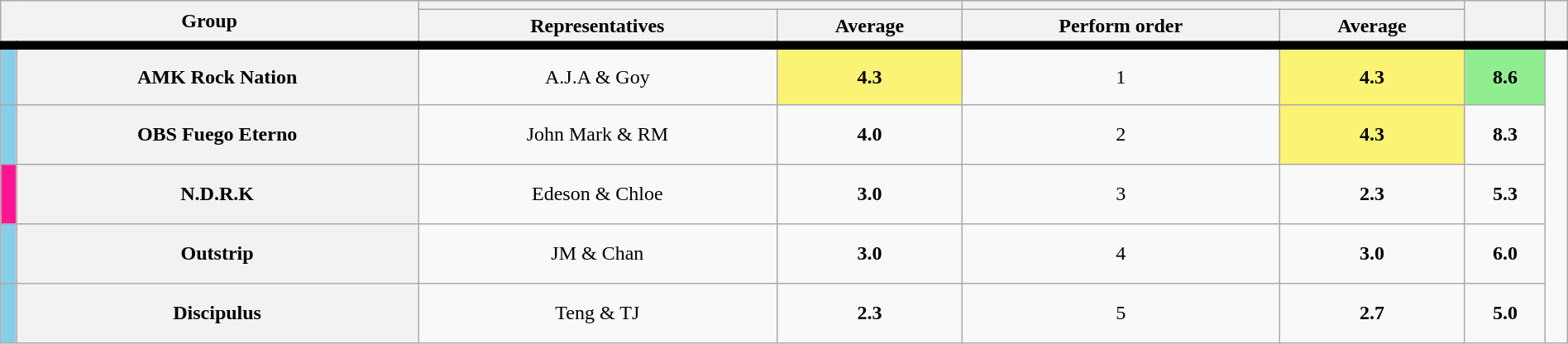<table class="wikitable plainrowheaders" style="text-align:center; width:100%">
<tr>
<th colspan="2" rowspan="2">Group</th>
<th colspan="2"></th>
<th colspan="2"></th>
<th rowspan="2"></th>
<th rowspan="2"></th>
</tr>
<tr>
<th>Representatives</th>
<th>Average</th>
<th>Perform order</th>
<th>Average</th>
</tr>
<tr style="border-top: 7px solid; height: 3em;">
<th width="01%" style="background:#87ceeb;"></th>
<th>AMK Rock Nation</th>
<td>A.J.A & Goy</td>
<td style="background:#FBF373;"><strong>4.3</strong><br></td>
<td>1</td>
<td style="background:#FBF373;"><strong>4.3</strong><br></td>
<td style="background:#90ee90;"><strong>8.6</strong><br></td>
<td rowspan="5"></td>
</tr>
<tr style="height: 3em;">
<th width="01%" style="background:#87ceeb;"></th>
<th>OBS Fuego Eterno</th>
<td>John Mark & RM</td>
<td><strong>4.0</strong><br></td>
<td>2</td>
<td style="background:#FBF373;"><strong>4.3</strong><br></td>
<td><strong>8.3</strong><br></td>
</tr>
<tr style="height: 3em;">
<th width="01%" style="background:#FF1493;"></th>
<th>N.D.R.K</th>
<td>Edeson & Chloe</td>
<td><strong>3.0</strong><br></td>
<td>3</td>
<td><strong>2.3</strong><br></td>
<td><strong>5.3</strong><br></td>
</tr>
<tr style="height: 3em;">
<th width="01%" style="background:#87ceeb;"></th>
<th>Outstrip</th>
<td>JM & Chan</td>
<td><strong>3.0</strong><br></td>
<td>4</td>
<td><strong>3.0</strong><br></td>
<td><strong>6.0</strong><br></td>
</tr>
<tr style="height: 3em;">
<th width="01%" style="background:#87ceeb;"></th>
<th>Discipulus</th>
<td>Teng & TJ</td>
<td><strong>2.3</strong><br></td>
<td>5</td>
<td><strong>2.7</strong><br></td>
<td><strong>5.0</strong><br></td>
</tr>
</table>
